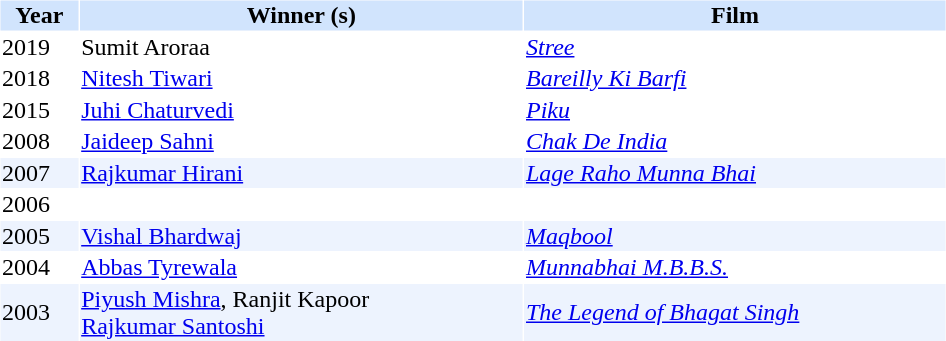<table cellspacing="1" cellpadding="1" border="0" width="50%">
<tr bgcolor="#d1e4fd">
<th>Year</th>
<th>Winner (s)</th>
<th>Film</th>
</tr>
<tr>
<td>2019</td>
<td>Sumit Aroraa</td>
<td><a href='#'><em>Stree</em></a></td>
</tr>
<tr>
<td>2018</td>
<td><a href='#'>Nitesh Tiwari</a></td>
<td><em><a href='#'>Bareilly Ki Barfi</a></em></td>
</tr>
<tr>
<td>2015</td>
<td><a href='#'>Juhi Chaturvedi</a></td>
<td><em><a href='#'>Piku</a></em></td>
</tr>
<tr>
<td>2008</td>
<td><a href='#'>Jaideep Sahni</a></td>
<td><em><a href='#'>Chak De India</a></em></td>
</tr>
<tr bgcolor=#edf3fe>
<td>2007</td>
<td><a href='#'>Rajkumar Hirani</a></td>
<td><em><a href='#'>Lage Raho Munna Bhai</a></em></td>
</tr>
<tr>
<td>2006</td>
<td></td>
<td></td>
</tr>
<tr bgcolor=#edf3fe>
<td>2005</td>
<td><a href='#'>Vishal Bhardwaj</a></td>
<td><em><a href='#'>Maqbool</a></em></td>
</tr>
<tr>
<td>2004</td>
<td><a href='#'>Abbas Tyrewala</a></td>
<td><em><a href='#'>Munnabhai M.B.B.S.</a></em></td>
</tr>
<tr bgcolor=#edf3fe>
<td>2003</td>
<td><a href='#'>Piyush Mishra</a>, Ranjit Kapoor<br><a href='#'>Rajkumar Santoshi</a></td>
<td><em><a href='#'>The Legend of Bhagat Singh</a></em></td>
</tr>
</table>
